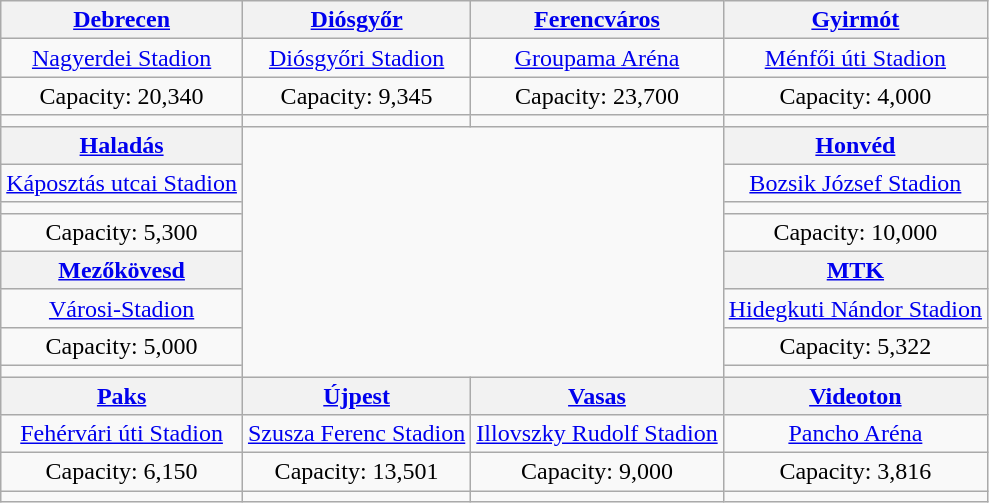<table class="wikitable" style="text-align:center;">
<tr>
<th><a href='#'>Debrecen</a></th>
<th><a href='#'>Diósgyőr</a></th>
<th><a href='#'>Ferencváros</a></th>
<th><a href='#'>Gyirmót</a></th>
</tr>
<tr>
<td><a href='#'>Nagyerdei Stadion</a></td>
<td><a href='#'>Diósgyőri Stadion</a></td>
<td><a href='#'>Groupama Aréna</a></td>
<td><a href='#'>Ménfői úti Stadion</a></td>
</tr>
<tr>
<td>Capacity: 20,340</td>
<td>Capacity: 9,345</td>
<td>Capacity: 23,700</td>
<td>Capacity: 4,000</td>
</tr>
<tr>
<td></td>
<td></td>
<td></td>
<td></td>
</tr>
<tr>
<th><a href='#'>Haladás</a></th>
<td colspan="2" rowspan="8"><br>
</td>
<th><a href='#'>Honvéd</a></th>
</tr>
<tr>
<td><a href='#'>Káposztás utcai Stadion</a></td>
<td><a href='#'>Bozsik József Stadion</a></td>
</tr>
<tr>
<td></td>
<td></td>
</tr>
<tr>
<td>Capacity: 5,300</td>
<td>Capacity: 10,000</td>
</tr>
<tr>
<th><a href='#'>Mezőkövesd</a></th>
<th><a href='#'>MTK</a></th>
</tr>
<tr>
<td><a href='#'>Városi-Stadion</a></td>
<td><a href='#'>Hidegkuti Nándor Stadion</a></td>
</tr>
<tr>
<td>Capacity: 5,000</td>
<td>Capacity: 5,322</td>
</tr>
<tr>
<td></td>
<td></td>
</tr>
<tr>
<th><a href='#'>Paks</a></th>
<th><a href='#'>Újpest</a></th>
<th><a href='#'>Vasas</a></th>
<th><a href='#'>Videoton</a></th>
</tr>
<tr>
<td><a href='#'>Fehérvári úti Stadion</a></td>
<td><a href='#'>Szusza Ferenc Stadion</a></td>
<td><a href='#'>Illovszky Rudolf Stadion</a></td>
<td><a href='#'>Pancho Aréna</a></td>
</tr>
<tr>
<td>Capacity: 6,150</td>
<td>Capacity: 13,501</td>
<td>Capacity: 9,000</td>
<td>Capacity: 3,816</td>
</tr>
<tr>
<td></td>
<td></td>
<td></td>
<td></td>
</tr>
</table>
